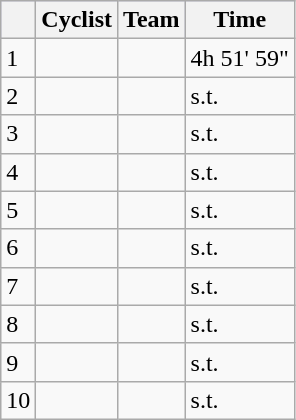<table class="wikitable">
<tr style="background:#ccccff;">
<th></th>
<th>Cyclist</th>
<th>Team</th>
<th>Time</th>
</tr>
<tr>
<td>1</td>
<td></td>
<td></td>
<td>4h 51' 59"</td>
</tr>
<tr>
<td>2</td>
<td></td>
<td></td>
<td>s.t.</td>
</tr>
<tr>
<td>3</td>
<td></td>
<td></td>
<td>s.t.</td>
</tr>
<tr>
<td>4</td>
<td></td>
<td></td>
<td>s.t.</td>
</tr>
<tr>
<td>5</td>
<td></td>
<td></td>
<td>s.t.</td>
</tr>
<tr>
<td>6</td>
<td></td>
<td></td>
<td>s.t.</td>
</tr>
<tr>
<td>7</td>
<td></td>
<td></td>
<td>s.t.</td>
</tr>
<tr>
<td>8</td>
<td></td>
<td></td>
<td>s.t.</td>
</tr>
<tr>
<td>9</td>
<td></td>
<td></td>
<td>s.t.</td>
</tr>
<tr>
<td>10</td>
<td></td>
<td></td>
<td>s.t.</td>
</tr>
</table>
